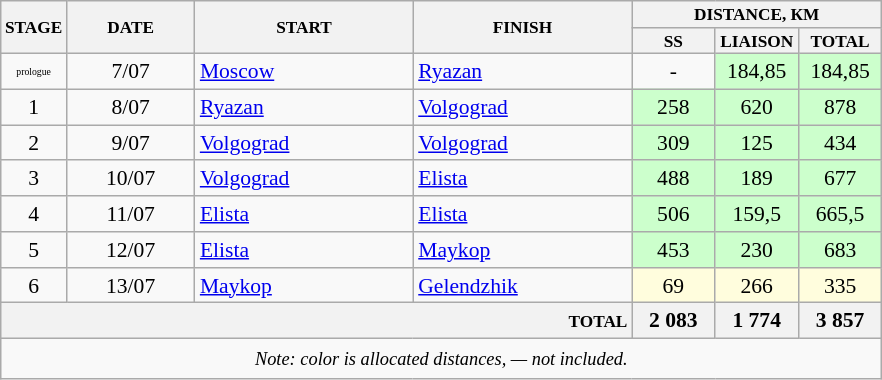<table class="wikitable" style="text-align: center; font-size: 90%;">
<tr style="font-size: 80%;">
<th rowspan="2">STAGE</th>
<th rowspan="2" width="80px">DATE</th>
<th rowspan="2" width="140px">START</th>
<th rowspan="2" width="140px">FINISH</th>
<th colspan="3">DISTANCE, КМ</th>
</tr>
<tr style="font-size: 80%;">
<th width="50px">SS</th>
<th width="50px">LIAISON</th>
<th width="50px">TOTAL</th>
</tr>
<tr>
<td style="font-size: 45%;">prologue</td>
<td>7/07</td>
<td align="left"> <a href='#'>Moscow</a></td>
<td align="left"> <a href='#'>Ryazan</a></td>
<td>-</td>
<td bgcolor="#ccffcc">184,85</td>
<td bgcolor="#ccffcc">184,85</td>
</tr>
<tr>
<td>1</td>
<td>8/07</td>
<td align="left"> <a href='#'>Ryazan</a></td>
<td align="left"> <a href='#'>Volgograd</a></td>
<td bgcolor="#ccffcc">258</td>
<td bgcolor="#ccffcc">620</td>
<td bgcolor="#ccffcc">878</td>
</tr>
<tr>
<td>2</td>
<td>9/07</td>
<td align="left"> <a href='#'>Volgograd</a></td>
<td align="left"> <a href='#'>Volgograd</a></td>
<td bgcolor="#ccffcc">309</td>
<td bgcolor="#ccffcc">125</td>
<td bgcolor="#ccffcc">434</td>
</tr>
<tr>
<td>3</td>
<td>10/07</td>
<td align="left"> <a href='#'>Volgograd</a></td>
<td align="left"> <a href='#'>Elista</a></td>
<td bgcolor="#ccffcc">488</td>
<td bgcolor="#ccffcc">189</td>
<td bgcolor="#ccffcc">677</td>
</tr>
<tr>
<td>4</td>
<td>11/07</td>
<td align="left"> <a href='#'>Elista</a></td>
<td align="left"> <a href='#'>Elista</a></td>
<td bgcolor="#ccffcc">506</td>
<td bgcolor="#ccffcc">159,5</td>
<td bgcolor="#ccffcc">665,5</td>
</tr>
<tr>
<td>5</td>
<td>12/07</td>
<td align="left"> <a href='#'>Elista</a></td>
<td align="left"> <a href='#'>Maykop</a></td>
<td bgcolor="#ccffcc">453</td>
<td bgcolor="#ccffcc">230</td>
<td bgcolor="#ccffcc">683</td>
</tr>
<tr>
<td>6</td>
<td>13/07</td>
<td align="left"> <a href='#'>Maykop</a></td>
<td align="left"> <a href='#'>Gelendzhik</a></td>
<td bgcolor="#fffddd">69</td>
<td bgcolor="#fffddd">266</td>
<td bgcolor="#fffddd">335</td>
</tr>
<tr>
<th colspan="4" style="font-size: 80%; text-align: right;">TOTAL</th>
<th>2 083</th>
<th>1 774</th>
<th>3 857</th>
</tr>
<tr>
<td colspan="7" style="font-size: 85%; line-height: 175%;"><em>Note:</em>  <em>color is allocated distances,</em>  <em>— not included.</em></td>
</tr>
</table>
